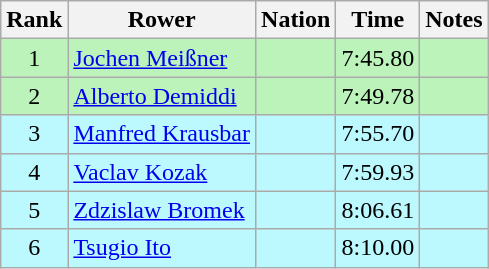<table class="wikitable sortable" style="text-align:center">
<tr>
<th>Rank</th>
<th>Rower</th>
<th>Nation</th>
<th>Time</th>
<th>Notes</th>
</tr>
<tr bgcolor=bbf3bb>
<td>1</td>
<td align=left><a href='#'>Jochen Meißner</a></td>
<td align=left></td>
<td>7:45.80</td>
<td></td>
</tr>
<tr bgcolor=bbf3bb>
<td>2</td>
<td align=left><a href='#'>Alberto Demiddi</a></td>
<td align=left></td>
<td>7:49.78</td>
<td></td>
</tr>
<tr bgcolor=bbf9ff>
<td>3</td>
<td align=left><a href='#'>Manfred Krausbar</a></td>
<td align=left></td>
<td>7:55.70</td>
<td></td>
</tr>
<tr bgcolor=bbf9ff>
<td>4</td>
<td align=left><a href='#'>Vaclav Kozak</a></td>
<td align=left></td>
<td>7:59.93</td>
<td></td>
</tr>
<tr bgcolor=bbf9ff>
<td>5</td>
<td align=left><a href='#'>Zdzislaw Bromek</a></td>
<td align=left></td>
<td>8:06.61</td>
<td></td>
</tr>
<tr bgcolor=bbf9ff>
<td>6</td>
<td align=left><a href='#'>Tsugio Ito</a></td>
<td align=left></td>
<td>8:10.00</td>
<td></td>
</tr>
</table>
